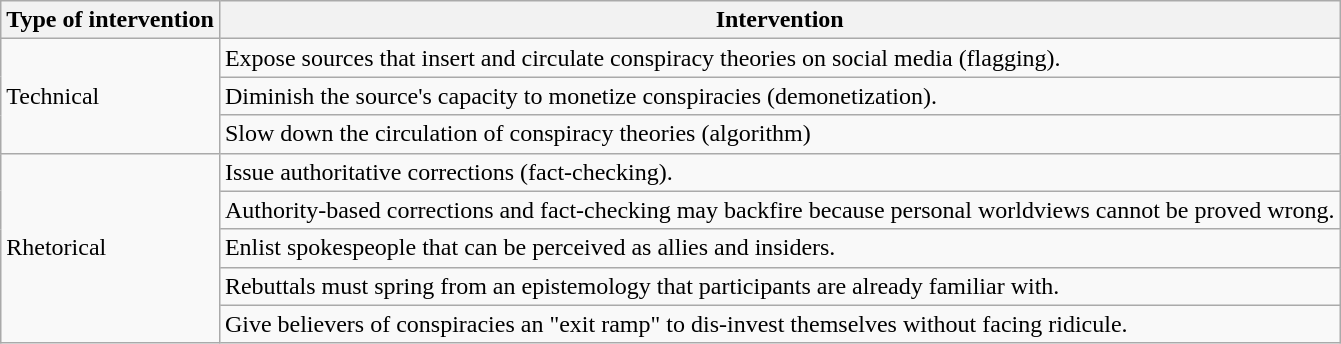<table class="wikitable">
<tr>
<th>Type of intervention</th>
<th>Intervention</th>
</tr>
<tr>
<td rowspan="3">Technical</td>
<td>Expose sources that insert and circulate conspiracy theories on social media (flagging).</td>
</tr>
<tr>
<td>Diminish the source's capacity to monetize conspiracies (demonetization).</td>
</tr>
<tr>
<td>Slow down the circulation of conspiracy theories (algorithm)</td>
</tr>
<tr>
<td rowspan="5">Rhetorical</td>
<td>Issue authoritative corrections (fact-checking).</td>
</tr>
<tr>
<td>Authority-based corrections and fact-checking may backfire because personal worldviews cannot be proved wrong.</td>
</tr>
<tr>
<td>Enlist spokespeople that can be perceived as allies and insiders.</td>
</tr>
<tr>
<td>Rebuttals must spring from an epistemology that participants are already familiar with.</td>
</tr>
<tr>
<td>Give believers of conspiracies an "exit ramp" to dis-invest themselves without facing ridicule.</td>
</tr>
</table>
